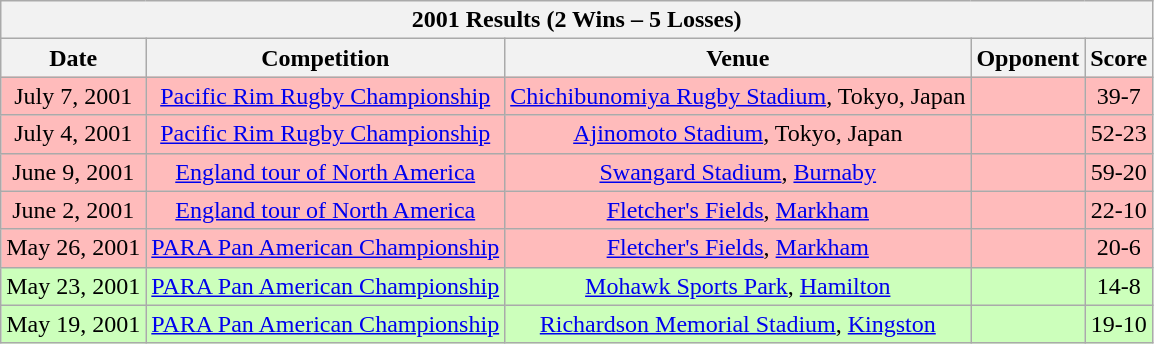<table class="wikitable sortable">
<tr>
<th colspan="5"><strong>2001 Results (2 Wins – 5 Losses)</strong></th>
</tr>
<tr>
<th>Date</th>
<th>Competition</th>
<th>Venue</th>
<th>Opponent</th>
<th>Score</th>
</tr>
<tr style="background:#fbb;">
<td align=center>July 7, 2001</td>
<td align=center><a href='#'>Pacific Rim Rugby Championship</a></td>
<td align=center><a href='#'>Chichibunomiya Rugby Stadium</a>, Tokyo, Japan</td>
<td></td>
<td align=center>39-7</td>
</tr>
<tr style="background:#fbb;">
<td align=center>July 4, 2001</td>
<td align=center><a href='#'>Pacific Rim Rugby Championship</a></td>
<td align=center><a href='#'>Ajinomoto Stadium</a>, Tokyo, Japan</td>
<td></td>
<td align=center>52-23</td>
</tr>
<tr style="background:#fbb;">
<td align=center>June 9, 2001</td>
<td align=center><a href='#'>England tour of North America</a></td>
<td align=center><a href='#'>Swangard Stadium</a>, <a href='#'>Burnaby</a></td>
<td></td>
<td align=center>59-20</td>
</tr>
<tr style="background:#fbb;">
<td align=center>June 2, 2001</td>
<td align=center><a href='#'>England tour of North America</a></td>
<td align=center><a href='#'>Fletcher's Fields</a>, <a href='#'>Markham</a></td>
<td></td>
<td align=center>22-10</td>
</tr>
<tr style="background:#fbb;">
<td align=center>May 26, 2001</td>
<td align=center><a href='#'>PARA Pan American Championship</a></td>
<td align=center><a href='#'>Fletcher's Fields</a>, <a href='#'>Markham</a></td>
<td></td>
<td align=center>20-6</td>
</tr>
<tr style="background:#cfb;">
<td align=center>May 23, 2001</td>
<td align=center><a href='#'>PARA Pan American Championship</a></td>
<td align=center><a href='#'>Mohawk Sports Park</a>, <a href='#'>Hamilton</a></td>
<td></td>
<td align=center>14-8</td>
</tr>
<tr style="background:#cfb;">
<td align=center>May 19, 2001</td>
<td align=center><a href='#'>PARA Pan American Championship</a></td>
<td align=center><a href='#'>Richardson Memorial Stadium</a>, <a href='#'>Kingston</a></td>
<td></td>
<td align=center>19-10</td>
</tr>
</table>
